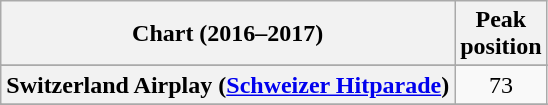<table class="wikitable sortable plainrowheaders" style="text-align:center;">
<tr>
<th>Chart (2016–2017)</th>
<th>Peak<br>position</th>
</tr>
<tr>
</tr>
<tr>
</tr>
<tr>
<th scope="row">Switzerland Airplay (<a href='#'>Schweizer Hitparade</a>)</th>
<td>73</td>
</tr>
<tr>
</tr>
<tr>
</tr>
<tr>
</tr>
<tr>
</tr>
</table>
